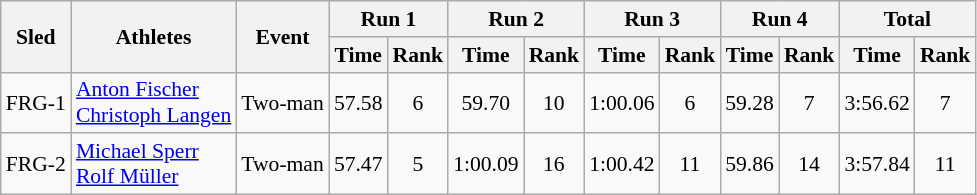<table class="wikitable" border="1" style="font-size:90%">
<tr>
<th rowspan="2">Sled</th>
<th rowspan="2">Athletes</th>
<th rowspan="2">Event</th>
<th colspan="2">Run 1</th>
<th colspan="2">Run 2</th>
<th colspan="2">Run 3</th>
<th colspan="2">Run 4</th>
<th colspan="2">Total</th>
</tr>
<tr>
<th>Time</th>
<th>Rank</th>
<th>Time</th>
<th>Rank</th>
<th>Time</th>
<th>Rank</th>
<th>Time</th>
<th>Rank</th>
<th>Time</th>
<th>Rank</th>
</tr>
<tr>
<td align="center">FRG-1</td>
<td><a href='#'>Anton Fischer</a><br><a href='#'>Christoph Langen</a></td>
<td>Two-man</td>
<td align="center">57.58</td>
<td align="center">6</td>
<td align="center">59.70</td>
<td align="center">10</td>
<td align="center">1:00.06</td>
<td align="center">6</td>
<td align="center">59.28</td>
<td align="center">7</td>
<td align="center">3:56.62</td>
<td align="center">7</td>
</tr>
<tr>
<td align="center">FRG-2</td>
<td><a href='#'>Michael Sperr</a><br><a href='#'>Rolf Müller</a></td>
<td>Two-man</td>
<td align="center">57.47</td>
<td align="center">5</td>
<td align="center">1:00.09</td>
<td align="center">16</td>
<td align="center">1:00.42</td>
<td align="center">11</td>
<td align="center">59.86</td>
<td align="center">14</td>
<td align="center">3:57.84</td>
<td align="center">11</td>
</tr>
</table>
